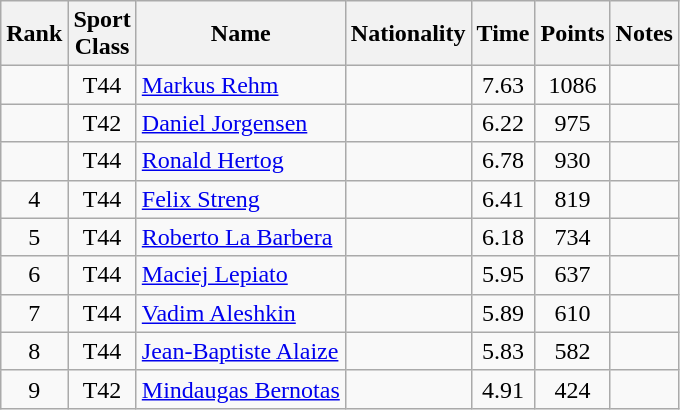<table class="wikitable sortable" style="text-align:center">
<tr>
<th>Rank</th>
<th>Sport<br>Class</th>
<th>Name</th>
<th>Nationality</th>
<th>Time</th>
<th>Points</th>
<th>Notes</th>
</tr>
<tr>
<td></td>
<td>T44</td>
<td align=left><a href='#'>Markus Rehm</a></td>
<td align=left></td>
<td>7.63</td>
<td>1086</td>
<td></td>
</tr>
<tr>
<td></td>
<td>T42</td>
<td align=left><a href='#'>Daniel Jorgensen</a></td>
<td align=left></td>
<td>6.22</td>
<td>975</td>
<td></td>
</tr>
<tr>
<td></td>
<td>T44</td>
<td align=left><a href='#'>Ronald Hertog</a></td>
<td align=left></td>
<td>6.78</td>
<td>930</td>
<td></td>
</tr>
<tr>
<td>4</td>
<td>T44</td>
<td align=left><a href='#'>Felix Streng</a></td>
<td align=left></td>
<td>6.41</td>
<td>819</td>
<td></td>
</tr>
<tr>
<td>5</td>
<td>T44</td>
<td align=left><a href='#'>Roberto La Barbera</a></td>
<td align=left></td>
<td>6.18</td>
<td>734</td>
<td></td>
</tr>
<tr>
<td>6</td>
<td>T44</td>
<td align=left><a href='#'>Maciej Lepiato</a></td>
<td align=left></td>
<td>5.95</td>
<td>637</td>
<td></td>
</tr>
<tr>
<td>7</td>
<td>T44</td>
<td align=left><a href='#'>Vadim Aleshkin</a></td>
<td align=left></td>
<td>5.89</td>
<td>610</td>
<td></td>
</tr>
<tr>
<td>8</td>
<td>T44</td>
<td align=left><a href='#'>Jean-Baptiste Alaize</a></td>
<td align=left></td>
<td>5.83</td>
<td>582</td>
<td></td>
</tr>
<tr>
<td>9</td>
<td>T42</td>
<td align=left><a href='#'>Mindaugas Bernotas</a></td>
<td align=left></td>
<td>4.91</td>
<td>424</td>
<td></td>
</tr>
</table>
